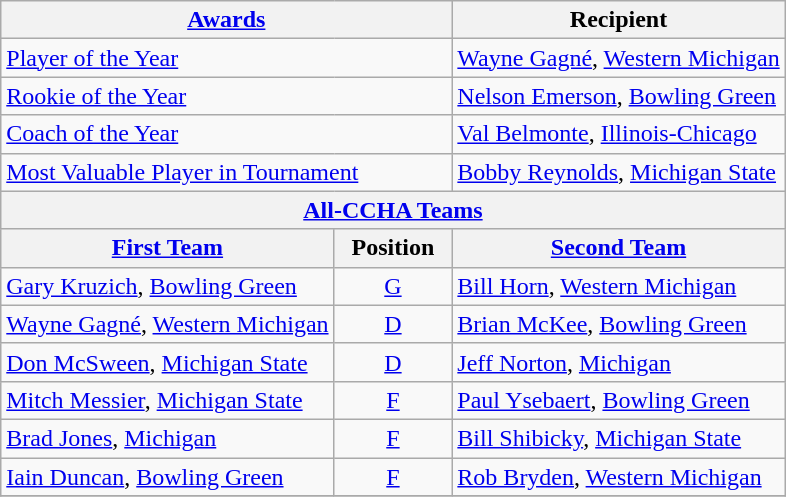<table class="wikitable">
<tr>
<th colspan=2><a href='#'>Awards</a></th>
<th>Recipient</th>
</tr>
<tr>
<td colspan=2><a href='#'>Player of the Year</a></td>
<td><a href='#'>Wayne Gagné</a>, <a href='#'>Western Michigan</a></td>
</tr>
<tr>
<td colspan=2><a href='#'>Rookie of the Year</a></td>
<td><a href='#'>Nelson Emerson</a>, <a href='#'>Bowling Green</a></td>
</tr>
<tr>
<td colspan=2><a href='#'>Coach of the Year</a></td>
<td><a href='#'>Val Belmonte</a>, <a href='#'>Illinois-Chicago</a></td>
</tr>
<tr>
<td colspan=2><a href='#'>Most Valuable Player in Tournament</a></td>
<td><a href='#'>Bobby Reynolds</a>, <a href='#'>Michigan State</a></td>
</tr>
<tr>
<th colspan=3><a href='#'>All-CCHA Teams</a></th>
</tr>
<tr>
<th><a href='#'>First Team</a></th>
<th>  Position  </th>
<th><a href='#'>Second Team</a></th>
</tr>
<tr>
<td><a href='#'>Gary Kruzich</a>, <a href='#'>Bowling Green</a></td>
<td align=center><a href='#'>G</a></td>
<td><a href='#'>Bill Horn</a>, <a href='#'>Western Michigan</a></td>
</tr>
<tr>
<td><a href='#'>Wayne Gagné</a>, <a href='#'>Western Michigan</a></td>
<td align=center><a href='#'>D</a></td>
<td><a href='#'>Brian McKee</a>, <a href='#'>Bowling Green</a></td>
</tr>
<tr>
<td><a href='#'>Don McSween</a>, <a href='#'>Michigan State</a></td>
<td align=center><a href='#'>D</a></td>
<td><a href='#'>Jeff Norton</a>, <a href='#'>Michigan</a></td>
</tr>
<tr>
<td><a href='#'>Mitch Messier</a>, <a href='#'>Michigan State</a></td>
<td align=center><a href='#'>F</a></td>
<td><a href='#'>Paul Ysebaert</a>, <a href='#'>Bowling Green</a></td>
</tr>
<tr>
<td><a href='#'>Brad Jones</a>, <a href='#'>Michigan</a></td>
<td align=center><a href='#'>F</a></td>
<td><a href='#'>Bill Shibicky</a>, <a href='#'>Michigan State</a></td>
</tr>
<tr>
<td><a href='#'>Iain Duncan</a>, <a href='#'>Bowling Green</a></td>
<td align=center><a href='#'>F</a></td>
<td><a href='#'>Rob Bryden</a>, <a href='#'>Western Michigan</a></td>
</tr>
<tr>
</tr>
</table>
